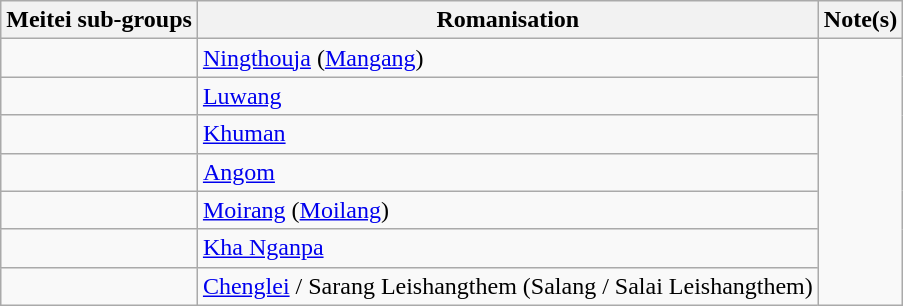<table class="wikitable sortable">
<tr>
<th>Meitei sub-groups</th>
<th>Romanisation</th>
<th>Note(s)</th>
</tr>
<tr>
<td></td>
<td><a href='#'>Ningthouja</a> (<a href='#'>Mangang</a>)</td>
<td rowspan="7"></td>
</tr>
<tr>
<td></td>
<td><a href='#'>Luwang</a></td>
</tr>
<tr>
<td></td>
<td><a href='#'>Khuman</a></td>
</tr>
<tr>
<td></td>
<td><a href='#'>Angom</a></td>
</tr>
<tr>
<td></td>
<td><a href='#'>Moirang</a> (<a href='#'>Moilang</a>)</td>
</tr>
<tr>
<td></td>
<td><a href='#'>Kha Nganpa</a></td>
</tr>
<tr>
<td></td>
<td><a href='#'>Chenglei</a> / Sarang Leishangthem (Salang / Salai Leishangthem)</td>
</tr>
</table>
